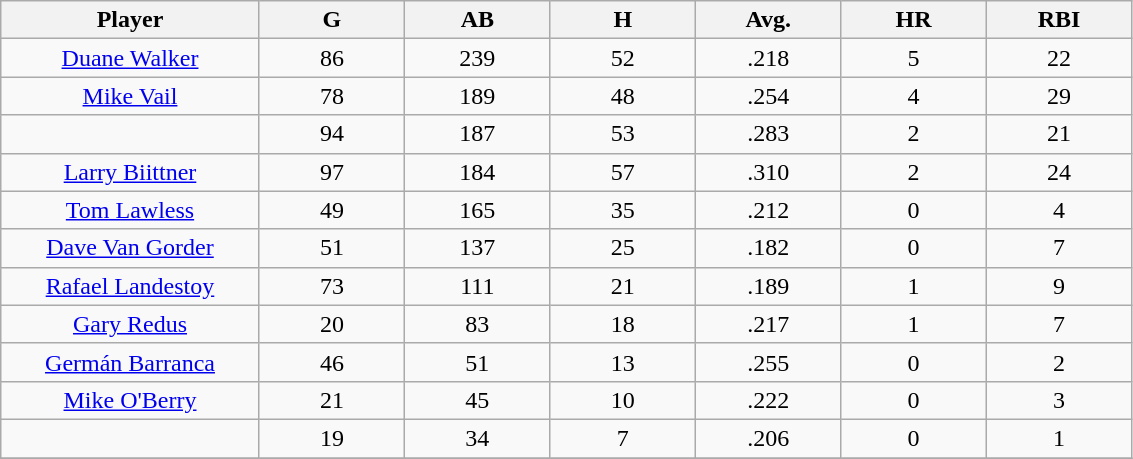<table class="wikitable sortable">
<tr>
<th bgcolor="#DDDDFF" width="16%">Player</th>
<th bgcolor="#DDDDFF" width="9%">G</th>
<th bgcolor="#DDDDFF" width="9%">AB</th>
<th bgcolor="#DDDDFF" width="9%">H</th>
<th bgcolor="#DDDDFF" width="9%">Avg.</th>
<th bgcolor="#DDDDFF" width="9%">HR</th>
<th bgcolor="#DDDDFF" width="9%">RBI</th>
</tr>
<tr align="center">
<td><a href='#'>Duane Walker</a></td>
<td>86</td>
<td>239</td>
<td>52</td>
<td>.218</td>
<td>5</td>
<td>22</td>
</tr>
<tr align=center>
<td><a href='#'>Mike Vail</a></td>
<td>78</td>
<td>189</td>
<td>48</td>
<td>.254</td>
<td>4</td>
<td>29</td>
</tr>
<tr align=center>
<td></td>
<td>94</td>
<td>187</td>
<td>53</td>
<td>.283</td>
<td>2</td>
<td>21</td>
</tr>
<tr align="center">
<td><a href='#'>Larry Biittner</a></td>
<td>97</td>
<td>184</td>
<td>57</td>
<td>.310</td>
<td>2</td>
<td>24</td>
</tr>
<tr align=center>
<td><a href='#'>Tom Lawless</a></td>
<td>49</td>
<td>165</td>
<td>35</td>
<td>.212</td>
<td>0</td>
<td>4</td>
</tr>
<tr align=center>
<td><a href='#'>Dave Van Gorder</a></td>
<td>51</td>
<td>137</td>
<td>25</td>
<td>.182</td>
<td>0</td>
<td>7</td>
</tr>
<tr align=center>
<td><a href='#'>Rafael Landestoy</a></td>
<td>73</td>
<td>111</td>
<td>21</td>
<td>.189</td>
<td>1</td>
<td>9</td>
</tr>
<tr align=center>
<td><a href='#'>Gary Redus</a></td>
<td>20</td>
<td>83</td>
<td>18</td>
<td>.217</td>
<td>1</td>
<td>7</td>
</tr>
<tr align=center>
<td><a href='#'>Germán Barranca</a></td>
<td>46</td>
<td>51</td>
<td>13</td>
<td>.255</td>
<td>0</td>
<td>2</td>
</tr>
<tr align=center>
<td><a href='#'>Mike O'Berry</a></td>
<td>21</td>
<td>45</td>
<td>10</td>
<td>.222</td>
<td>0</td>
<td>3</td>
</tr>
<tr align=center>
<td></td>
<td>19</td>
<td>34</td>
<td>7</td>
<td>.206</td>
<td>0</td>
<td>1</td>
</tr>
<tr align="center">
</tr>
</table>
